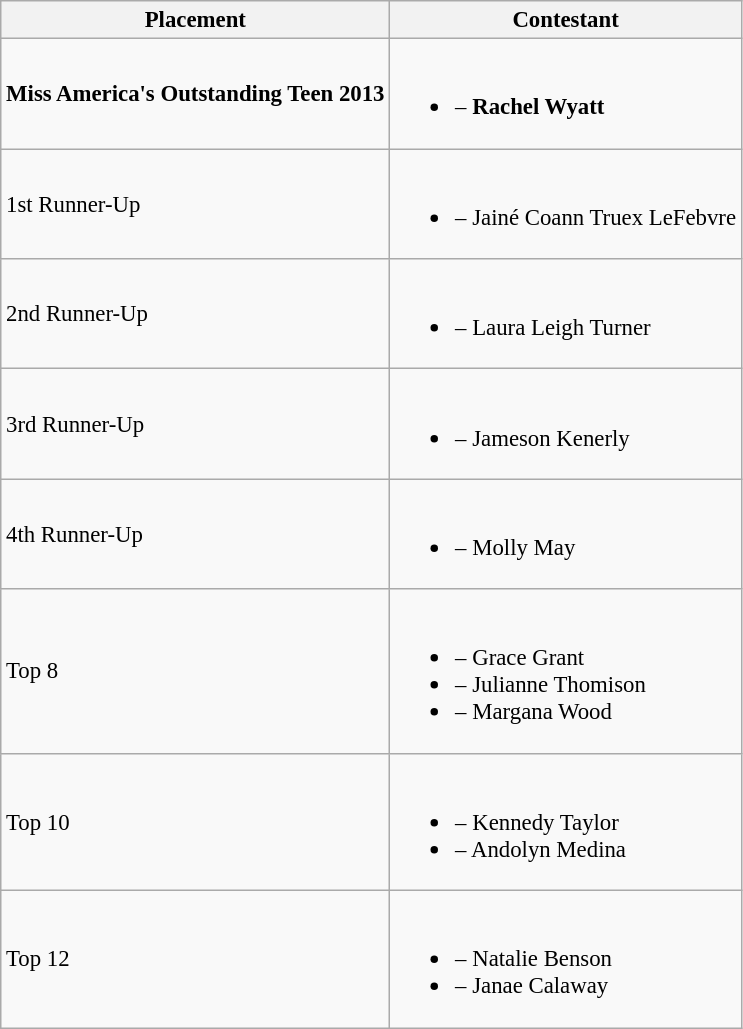<table class="wikitable sortable" style="font-size: 95%;">
<tr>
<th>Placement</th>
<th>Contestant</th>
</tr>
<tr>
<td><strong>Miss America's Outstanding Teen 2013</strong></td>
<td><br><ul><li><strong></strong> – <strong>Rachel Wyatt</strong></li></ul></td>
</tr>
<tr>
<td>1st Runner-Up</td>
<td><br><ul><li> – Jainé Coann Truex LeFebvre</li></ul></td>
</tr>
<tr>
<td>2nd Runner-Up</td>
<td><br><ul><li> – Laura Leigh Turner</li></ul></td>
</tr>
<tr>
<td>3rd Runner-Up</td>
<td><br><ul><li> – Jameson Kenerly</li></ul></td>
</tr>
<tr>
<td>4th Runner-Up</td>
<td><br><ul><li> – Molly May</li></ul></td>
</tr>
<tr>
<td>Top 8</td>
<td><br><ul><li> – Grace Grant</li><li> – Julianne Thomison</li><li> – Margana Wood</li></ul></td>
</tr>
<tr>
<td>Top 10</td>
<td><br><ul><li> – Kennedy Taylor</li><li> – Andolyn Medina</li></ul></td>
</tr>
<tr>
<td>Top 12</td>
<td><br><ul><li> – Natalie Benson</li><li> – Janae Calaway</li></ul></td>
</tr>
</table>
